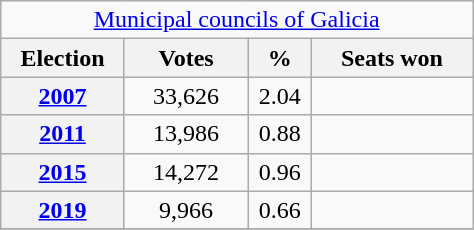<table class="wikitable" style="text-align:center;">
<tr>
<td colspan="8"><a href='#'>Municipal councils of Galicia</a></td>
</tr>
<tr>
<th width="75px">Election</th>
<th width="75px">Votes</th>
<th width="35px">%</th>
<th width="100px">Seats won</th>
</tr>
<tr>
<th><a href='#'>2007</a></th>
<td>33,626</td>
<td>2.04</td>
<td></td>
</tr>
<tr>
<th><a href='#'>2011</a></th>
<td>13,986</td>
<td>0.88</td>
<td></td>
</tr>
<tr>
<th><a href='#'>2015</a></th>
<td>14,272</td>
<td>0.96</td>
<td></td>
</tr>
<tr>
<th><a href='#'>2019</a></th>
<td>9,966</td>
<td>0.66</td>
<td></td>
</tr>
<tr>
</tr>
</table>
